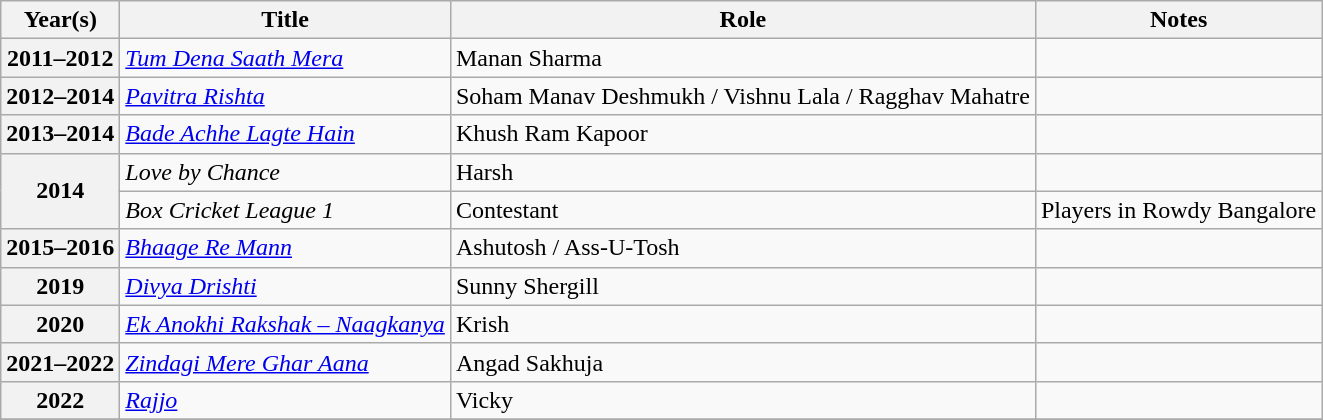<table class="wikitable plainrowheaders sortable">
<tr>
<th scope="col">Year(s)</th>
<th scope="col">Title</th>
<th scope="col">Role</th>
<th scope="col" class="unsortable">Notes</th>
</tr>
<tr>
<th scope="row">2011–2012</th>
<td><em><a href='#'>Tum Dena Saath Mera</a></em></td>
<td>Manan Sharma</td>
<td></td>
</tr>
<tr>
<th scope="row">2012–2014</th>
<td><em><a href='#'>Pavitra Rishta</a></em></td>
<td>Soham Manav Deshmukh / Vishnu Lala / Ragghav Mahatre</td>
<td></td>
</tr>
<tr>
<th scope="row">2013–2014</th>
<td><em><a href='#'>Bade Achhe Lagte Hain</a></em></td>
<td>Khush Ram Kapoor</td>
<td></td>
</tr>
<tr>
<th scope="row" rowspan="2">2014</th>
<td><em>Love by Chance</em></td>
<td>Harsh</td>
<td></td>
</tr>
<tr>
<td><em>Box Cricket League 1</em></td>
<td>Contestant</td>
<td>Players in Rowdy Bangalore</td>
</tr>
<tr>
<th scope="row">2015–2016</th>
<td><em><a href='#'>Bhaage Re Mann</a></em></td>
<td>Ashutosh / Ass-U-Tosh</td>
<td></td>
</tr>
<tr>
<th scope="row">2019</th>
<td><em><a href='#'>Divya Drishti</a></em></td>
<td>Sunny Shergill</td>
<td></td>
</tr>
<tr>
<th scope="row">2020</th>
<td><em><a href='#'>Ek Anokhi Rakshak – Naagkanya</a></em></td>
<td>Krish</td>
<td></td>
</tr>
<tr>
<th scope="row">2021–2022</th>
<td><em><a href='#'>Zindagi Mere Ghar Aana</a></em></td>
<td>Angad Sakhuja</td>
<td></td>
</tr>
<tr>
<th scope="row">2022</th>
<td><em><a href='#'>Rajjo</a></em></td>
<td>Vicky</td>
<td></td>
</tr>
<tr>
</tr>
</table>
